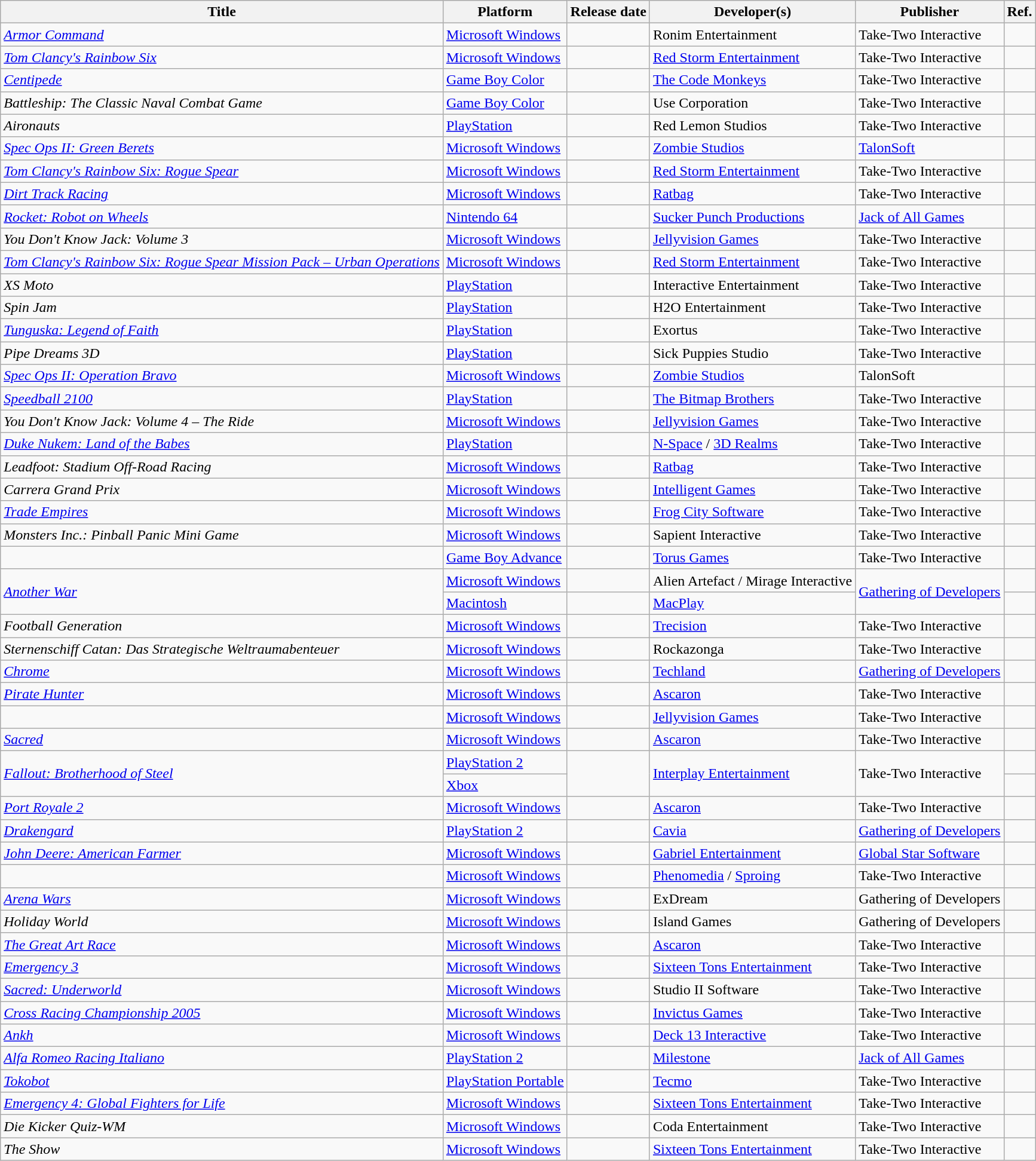<table class="wikitable sortable">
<tr>
<th>Title</th>
<th>Platform</th>
<th>Release date</th>
<th>Developer(s)</th>
<th>Publisher</th>
<th>Ref.</th>
</tr>
<tr>
<td><em><a href='#'>Armor Command</a></em></td>
<td><a href='#'>Microsoft Windows</a></td>
<td></td>
<td>Ronim Entertainment</td>
<td>Take-Two Interactive</td>
<td></td>
</tr>
<tr>
<td><em><a href='#'>Tom Clancy's Rainbow Six</a></em></td>
<td><a href='#'>Microsoft Windows</a></td>
<td></td>
<td><a href='#'>Red Storm Entertainment</a></td>
<td>Take-Two Interactive</td>
<td></td>
</tr>
<tr>
<td><em><a href='#'>Centipede</a></em></td>
<td><a href='#'>Game Boy Color</a></td>
<td></td>
<td><a href='#'>The Code Monkeys</a></td>
<td>Take-Two Interactive</td>
<td></td>
</tr>
<tr>
<td><em>Battleship: The Classic Naval Combat Game</em></td>
<td><a href='#'>Game Boy Color</a></td>
<td></td>
<td>Use Corporation</td>
<td>Take-Two Interactive</td>
<td></td>
</tr>
<tr>
<td><em>Aironauts</em></td>
<td><a href='#'>PlayStation</a></td>
<td></td>
<td>Red Lemon Studios</td>
<td>Take-Two Interactive</td>
<td></td>
</tr>
<tr>
<td><em><a href='#'>Spec Ops II: Green Berets</a></em></td>
<td><a href='#'>Microsoft Windows</a></td>
<td></td>
<td><a href='#'>Zombie Studios</a></td>
<td><a href='#'>TalonSoft</a></td>
<td></td>
</tr>
<tr>
<td><em><a href='#'>Tom Clancy's Rainbow Six: Rogue Spear</a></em></td>
<td><a href='#'>Microsoft Windows</a></td>
<td></td>
<td><a href='#'>Red Storm Entertainment</a></td>
<td>Take-Two Interactive</td>
<td></td>
</tr>
<tr>
<td><em><a href='#'>Dirt Track Racing</a></em></td>
<td><a href='#'>Microsoft Windows</a></td>
<td></td>
<td><a href='#'>Ratbag</a></td>
<td>Take-Two Interactive</td>
<td></td>
</tr>
<tr>
<td><em><a href='#'>Rocket: Robot on Wheels</a></em></td>
<td><a href='#'>Nintendo 64</a></td>
<td></td>
<td><a href='#'>Sucker Punch Productions</a></td>
<td><a href='#'>Jack of All Games</a></td>
<td></td>
</tr>
<tr>
<td><em>You Don't Know Jack: Volume 3</em></td>
<td><a href='#'>Microsoft Windows</a></td>
<td></td>
<td><a href='#'>Jellyvision Games</a></td>
<td>Take-Two Interactive</td>
<td></td>
</tr>
<tr>
<td><em><a href='#'>Tom Clancy's Rainbow Six: Rogue Spear Mission Pack – Urban Operations</a></em></td>
<td><a href='#'>Microsoft Windows</a></td>
<td></td>
<td><a href='#'>Red Storm Entertainment</a></td>
<td>Take-Two Interactive</td>
<td></td>
</tr>
<tr>
<td><em>XS Moto</em></td>
<td><a href='#'>PlayStation</a></td>
<td></td>
<td>Interactive Entertainment</td>
<td>Take-Two Interactive</td>
<td></td>
</tr>
<tr>
<td><em>Spin Jam</em></td>
<td><a href='#'>PlayStation</a></td>
<td></td>
<td>H2O Entertainment</td>
<td>Take-Two Interactive</td>
<td></td>
</tr>
<tr>
<td><em><a href='#'>Tunguska: Legend of Faith</a></em></td>
<td><a href='#'>PlayStation</a></td>
<td></td>
<td>Exortus</td>
<td>Take-Two Interactive</td>
<td></td>
</tr>
<tr>
<td><em>Pipe Dreams 3D</em></td>
<td><a href='#'>PlayStation</a></td>
<td></td>
<td>Sick Puppies Studio</td>
<td>Take-Two Interactive</td>
<td></td>
</tr>
<tr>
<td><em><a href='#'>Spec Ops II: Operation Bravo</a></em></td>
<td><a href='#'>Microsoft Windows</a></td>
<td></td>
<td><a href='#'>Zombie Studios</a></td>
<td>TalonSoft</td>
<td></td>
</tr>
<tr>
<td><em><a href='#'>Speedball 2100</a></em></td>
<td><a href='#'>PlayStation</a></td>
<td></td>
<td><a href='#'>The Bitmap Brothers</a></td>
<td>Take-Two Interactive</td>
<td></td>
</tr>
<tr>
<td><em>You Don't Know Jack: Volume 4 – The Ride</em></td>
<td><a href='#'>Microsoft Windows</a></td>
<td></td>
<td><a href='#'>Jellyvision Games</a></td>
<td>Take-Two Interactive</td>
<td></td>
</tr>
<tr>
<td><em><a href='#'>Duke Nukem: Land of the Babes</a></em></td>
<td><a href='#'>PlayStation</a></td>
<td></td>
<td><a href='#'>N-Space</a> / <a href='#'>3D Realms</a></td>
<td>Take-Two Interactive</td>
<td></td>
</tr>
<tr>
<td><em>Leadfoot: Stadium Off-Road Racing</em></td>
<td><a href='#'>Microsoft Windows</a></td>
<td></td>
<td><a href='#'>Ratbag</a></td>
<td>Take-Two Interactive</td>
<td></td>
</tr>
<tr>
<td><em>Carrera Grand Prix</em></td>
<td><a href='#'>Microsoft Windows</a></td>
<td></td>
<td><a href='#'>Intelligent Games</a></td>
<td>Take-Two Interactive</td>
<td></td>
</tr>
<tr>
<td><em><a href='#'>Trade Empires</a></em></td>
<td><a href='#'>Microsoft Windows</a></td>
<td></td>
<td><a href='#'>Frog City Software</a></td>
<td>Take-Two Interactive</td>
<td></td>
</tr>
<tr>
<td><em>Monsters Inc.: Pinball Panic Mini Game</em></td>
<td><a href='#'>Microsoft Windows</a></td>
<td></td>
<td>Sapient Interactive</td>
<td>Take-Two Interactive</td>
<td></td>
</tr>
<tr>
<td><em></em></td>
<td><a href='#'>Game Boy Advance</a></td>
<td></td>
<td><a href='#'>Torus Games</a></td>
<td>Take-Two Interactive</td>
<td></td>
</tr>
<tr>
<td rowspan="2"><em><a href='#'>Another War</a></em></td>
<td><a href='#'>Microsoft Windows</a></td>
<td></td>
<td>Alien Artefact / Mirage Interactive</td>
<td rowspan="2"><a href='#'>Gathering of Developers</a></td>
<td></td>
</tr>
<tr>
<td><a href='#'>Macintosh</a></td>
<td></td>
<td><a href='#'>MacPlay</a></td>
<td></td>
</tr>
<tr>
<td><em>Football Generation</em></td>
<td><a href='#'>Microsoft Windows</a></td>
<td></td>
<td><a href='#'>Trecision</a></td>
<td>Take-Two Interactive</td>
<td></td>
</tr>
<tr>
<td><em>Sternenschiff Catan: Das Strategische Weltraumabenteuer</em></td>
<td><a href='#'>Microsoft Windows</a></td>
<td></td>
<td>Rockazonga</td>
<td>Take-Two Interactive</td>
<td></td>
</tr>
<tr>
<td><em><a href='#'>Chrome</a></em></td>
<td><a href='#'>Microsoft Windows</a></td>
<td></td>
<td><a href='#'>Techland</a></td>
<td><a href='#'>Gathering of Developers</a></td>
<td></td>
</tr>
<tr>
<td><em><a href='#'>Pirate Hunter</a></em></td>
<td><a href='#'>Microsoft Windows</a></td>
<td></td>
<td><a href='#'>Ascaron</a></td>
<td>Take-Two Interactive</td>
<td></td>
</tr>
<tr>
<td><em></em></td>
<td><a href='#'>Microsoft Windows</a></td>
<td></td>
<td><a href='#'>Jellyvision Games</a></td>
<td>Take-Two Interactive</td>
<td></td>
</tr>
<tr>
<td><em><a href='#'>Sacred</a></em></td>
<td><a href='#'>Microsoft Windows</a></td>
<td></td>
<td><a href='#'>Ascaron</a></td>
<td>Take-Two Interactive</td>
<td></td>
</tr>
<tr>
<td rowspan="2"><em><a href='#'>Fallout: Brotherhood of Steel</a></em></td>
<td><a href='#'>PlayStation 2</a></td>
<td rowspan="2"></td>
<td rowspan="2"><a href='#'>Interplay Entertainment</a></td>
<td rowspan="2">Take-Two Interactive</td>
<td></td>
</tr>
<tr>
<td><a href='#'>Xbox</a></td>
<td></td>
</tr>
<tr>
<td><em><a href='#'>Port Royale 2</a></em></td>
<td><a href='#'>Microsoft Windows</a></td>
<td></td>
<td><a href='#'>Ascaron</a></td>
<td>Take-Two Interactive</td>
<td></td>
</tr>
<tr>
<td><em><a href='#'>Drakengard</a></em></td>
<td><a href='#'>PlayStation 2</a></td>
<td></td>
<td><a href='#'>Cavia</a></td>
<td><a href='#'>Gathering of Developers</a></td>
<td></td>
</tr>
<tr>
<td><em><a href='#'>John Deere: American Farmer</a></em></td>
<td><a href='#'>Microsoft Windows</a></td>
<td></td>
<td><a href='#'>Gabriel Entertainment</a></td>
<td><a href='#'>Global Star Software</a></td>
<td></td>
</tr>
<tr>
<td><em></em></td>
<td><a href='#'>Microsoft Windows</a></td>
<td></td>
<td><a href='#'>Phenomedia</a> / <a href='#'>Sproing</a></td>
<td>Take-Two Interactive</td>
<td></td>
</tr>
<tr>
<td><em><a href='#'>Arena Wars</a></em></td>
<td><a href='#'>Microsoft Windows</a></td>
<td></td>
<td>ExDream</td>
<td>Gathering of Developers</td>
<td></td>
</tr>
<tr>
<td><em>Holiday World</em></td>
<td><a href='#'>Microsoft Windows</a></td>
<td></td>
<td>Island Games</td>
<td>Gathering of Developers</td>
<td></td>
</tr>
<tr>
<td><em><a href='#'>The Great Art Race</a></em></td>
<td><a href='#'>Microsoft Windows</a></td>
<td></td>
<td><a href='#'>Ascaron</a></td>
<td>Take-Two Interactive</td>
<td></td>
</tr>
<tr>
<td><em><a href='#'>Emergency 3</a></em></td>
<td><a href='#'>Microsoft Windows</a></td>
<td></td>
<td><a href='#'>Sixteen Tons Entertainment</a></td>
<td>Take-Two Interactive</td>
<td></td>
</tr>
<tr>
<td><a href='#'><em>Sacred: Underworld</em></a></td>
<td><a href='#'>Microsoft Windows</a></td>
<td></td>
<td>Studio II Software</td>
<td>Take-Two Interactive</td>
<td></td>
</tr>
<tr>
<td><em><a href='#'>Cross Racing Championship 2005</a></em></td>
<td><a href='#'>Microsoft Windows</a></td>
<td></td>
<td><a href='#'>Invictus Games</a></td>
<td>Take-Two Interactive</td>
<td></td>
</tr>
<tr>
<td><em><a href='#'>Ankh</a></em></td>
<td><a href='#'>Microsoft Windows</a></td>
<td></td>
<td><a href='#'>Deck 13 Interactive</a></td>
<td>Take-Two Interactive</td>
<td></td>
</tr>
<tr>
<td><em><a href='#'>Alfa Romeo Racing Italiano</a></em></td>
<td><a href='#'>PlayStation 2</a></td>
<td></td>
<td><a href='#'>Milestone</a></td>
<td><a href='#'>Jack of All Games</a></td>
<td></td>
</tr>
<tr>
<td><em><a href='#'>Tokobot</a></em></td>
<td><a href='#'>PlayStation Portable</a></td>
<td></td>
<td><a href='#'>Tecmo</a></td>
<td>Take-Two Interactive</td>
<td></td>
</tr>
<tr>
<td><em><a href='#'>Emergency 4: Global Fighters for Life</a></em></td>
<td><a href='#'>Microsoft Windows</a></td>
<td></td>
<td><a href='#'>Sixteen Tons Entertainment</a></td>
<td>Take-Two Interactive</td>
<td></td>
</tr>
<tr>
<td><em>Die Kicker Quiz-WM</em></td>
<td><a href='#'>Microsoft Windows</a></td>
<td></td>
<td>Coda Entertainment</td>
<td>Take-Two Interactive</td>
<td></td>
</tr>
<tr>
<td><em>The Show</em></td>
<td><a href='#'>Microsoft Windows</a></td>
<td></td>
<td><a href='#'>Sixteen Tons Entertainment</a></td>
<td>Take-Two Interactive</td>
<td></td>
</tr>
</table>
